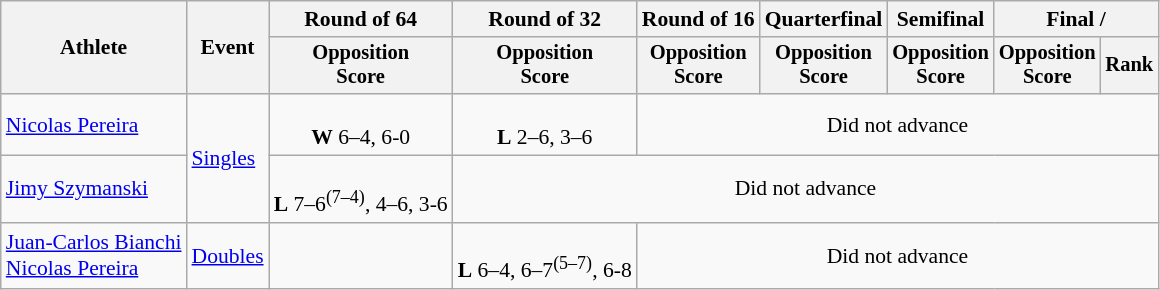<table class="wikitable" style="font-size:90%">
<tr>
<th rowspan="2">Athlete</th>
<th rowspan="2">Event</th>
<th>Round of 64</th>
<th>Round of 32</th>
<th>Round of 16</th>
<th>Quarterfinal</th>
<th>Semifinal</th>
<th colspan=2>Final / </th>
</tr>
<tr style="font-size:95%">
<th>Opposition <br> Score</th>
<th>Opposition <br> Score</th>
<th>Opposition <br> Score</th>
<th>Opposition <br> Score</th>
<th>Opposition <br> Score</th>
<th>Opposition <br> Score</th>
<th>Rank</th>
</tr>
<tr align=center>
<td align=left><a href='#'>Nicolas Pereira</a></td>
<td align=left rowspan=2><a href='#'>Singles</a></td>
<td><br><strong>W</strong> 6–4, 6-0</td>
<td><br><strong>L</strong> 2–6, 3–6</td>
<td colspan=5>Did not advance</td>
</tr>
<tr align=center>
<td align=left><a href='#'>Jimy Szymanski</a></td>
<td><br><strong>L</strong> 7–6<sup>(7–4)</sup>, 4–6, 3-6</td>
<td colspan=6>Did not advance</td>
</tr>
<tr align=center>
<td align=left><a href='#'>Juan-Carlos Bianchi</a><br><a href='#'>Nicolas Pereira</a></td>
<td align=left rowspan=3><a href='#'>Doubles</a></td>
<td></td>
<td><br><strong>L</strong> 6–4, 6–7<sup>(5–7)</sup>, 6-8</td>
<td colspan=5>Did not advance</td>
</tr>
</table>
